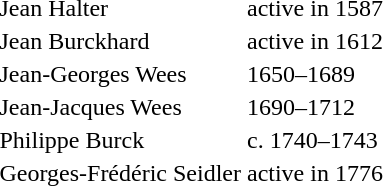<table>
<tr>
<td>Jean Halter</td>
<td>active in 1587</td>
</tr>
<tr>
<td>Jean Burckhard</td>
<td>active in 1612</td>
</tr>
<tr>
<td>Jean-Georges Wees</td>
<td>1650–1689</td>
</tr>
<tr>
<td>Jean-Jacques Wees</td>
<td>1690–1712</td>
</tr>
<tr>
<td>Philippe Burck</td>
<td>c. 1740–1743</td>
</tr>
<tr>
<td>Georges-Frédéric Seidler</td>
<td>active in 1776</td>
</tr>
</table>
